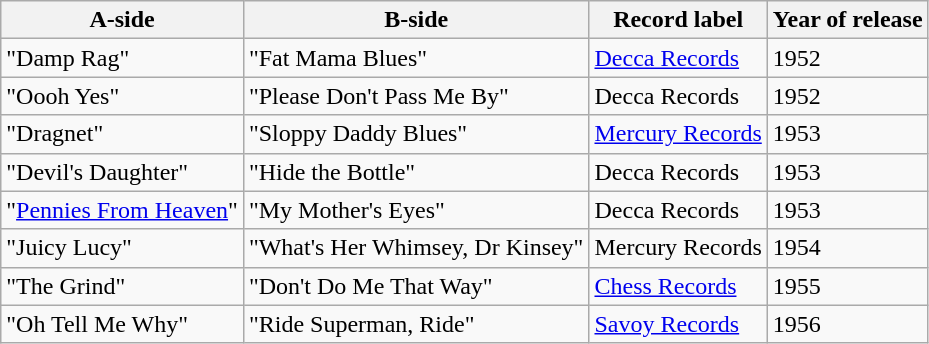<table class="wikitable sortable">
<tr>
<th>A-side</th>
<th>B-side</th>
<th>Record label</th>
<th>Year of release</th>
</tr>
<tr>
<td>"Damp Rag"</td>
<td>"Fat Mama Blues"</td>
<td><a href='#'>Decca Records</a></td>
<td>1952</td>
</tr>
<tr>
<td>"Oooh Yes"</td>
<td>"Please Don't Pass Me By"</td>
<td>Decca Records</td>
<td>1952</td>
</tr>
<tr>
<td>"Dragnet"</td>
<td>"Sloppy Daddy Blues"</td>
<td><a href='#'>Mercury Records</a></td>
<td>1953</td>
</tr>
<tr>
<td>"Devil's Daughter"</td>
<td>"Hide the Bottle"</td>
<td>Decca Records</td>
<td>1953</td>
</tr>
<tr>
<td>"<a href='#'>Pennies From Heaven</a>"</td>
<td>"My Mother's Eyes"</td>
<td>Decca Records</td>
<td>1953</td>
</tr>
<tr>
<td>"Juicy Lucy"</td>
<td>"What's Her Whimsey, Dr Kinsey"</td>
<td>Mercury Records</td>
<td>1954</td>
</tr>
<tr>
<td>"The Grind"</td>
<td>"Don't Do Me That Way"</td>
<td><a href='#'>Chess Records</a></td>
<td>1955</td>
</tr>
<tr>
<td>"Oh Tell Me Why"</td>
<td>"Ride Superman, Ride"</td>
<td><a href='#'>Savoy Records</a></td>
<td>1956</td>
</tr>
</table>
